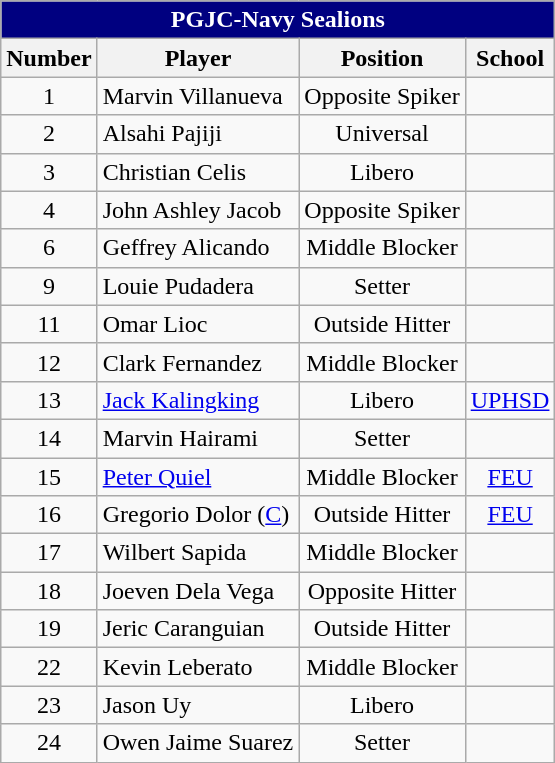<table class="wikitable sortable" style="text-align:center;">
<tr>
<th colspan="5" style= "background:#000080; color:#FFFFFF; text-align:center">PGJC-Navy Sealions</th>
</tr>
<tr>
<th width:10px>Number</th>
<th width:150px>Player</th>
<th width:50px>Position</th>
<th width:25px>School</th>
</tr>
<tr>
<td style="text-align:center;">1</td>
<td align=left> Marvin Villanueva</td>
<td>Opposite Spiker</td>
<td></td>
</tr>
<tr>
<td style="text-align:center;">2</td>
<td align=left> Alsahi Pajiji</td>
<td>Universal</td>
<td></td>
</tr>
<tr>
<td style="text-align:center;">3</td>
<td align=left> Christian Celis</td>
<td>Libero</td>
<td></td>
</tr>
<tr>
<td style="text-align:center;">4</td>
<td align=left> John Ashley Jacob</td>
<td>Opposite Spiker</td>
<td></td>
</tr>
<tr>
<td style="text-align:center;">6</td>
<td align=left> Geffrey Alicando</td>
<td>Middle Blocker</td>
<td></td>
</tr>
<tr>
<td style="text-align:center;">9</td>
<td align=left> Louie Pudadera</td>
<td>Setter</td>
<td></td>
</tr>
<tr>
<td style="text-align:center;">11</td>
<td align=left> Omar Lioc</td>
<td>Outside Hitter</td>
<td></td>
</tr>
<tr>
<td style="text-align:center;">12</td>
<td align=left> Clark Fernandez</td>
<td>Middle Blocker</td>
<td></td>
</tr>
<tr>
<td style="text-align:center;">13</td>
<td align=left> <a href='#'>Jack Kalingking</a></td>
<td>Libero</td>
<td><a href='#'>UPHSD</a></td>
</tr>
<tr>
<td style="text-align:center;">14</td>
<td align=left> Marvin Hairami</td>
<td>Setter</td>
<td></td>
</tr>
<tr>
<td style="text-align:center;">15</td>
<td align=left> <a href='#'>Peter Quiel</a></td>
<td>Middle Blocker</td>
<td><a href='#'>FEU</a></td>
</tr>
<tr>
<td style="text-align:center;">16</td>
<td align=left> Gregorio Dolor (<a href='#'>C</a>)</td>
<td>Outside Hitter</td>
<td><a href='#'>FEU</a></td>
</tr>
<tr>
<td style="text-align:center;">17</td>
<td align=left> Wilbert Sapida</td>
<td>Middle Blocker</td>
<td></td>
</tr>
<tr>
<td style="text-align:center;">18</td>
<td align=left> Joeven Dela Vega</td>
<td>Opposite Hitter</td>
<td></td>
</tr>
<tr>
<td style="text-align:center;">19</td>
<td align=left> Jeric Caranguian</td>
<td>Outside Hitter</td>
<td></td>
</tr>
<tr>
<td style="text-align:center;">22</td>
<td align=left> Kevin Leberato</td>
<td>Middle Blocker</td>
<td></td>
</tr>
<tr>
<td style="text-align:center;">23</td>
<td align=left> Jason Uy</td>
<td>Libero</td>
<td></td>
</tr>
<tr>
<td style="text-align:center;">24</td>
<td align=left> Owen Jaime Suarez</td>
<td>Setter</td>
<td></td>
</tr>
</table>
